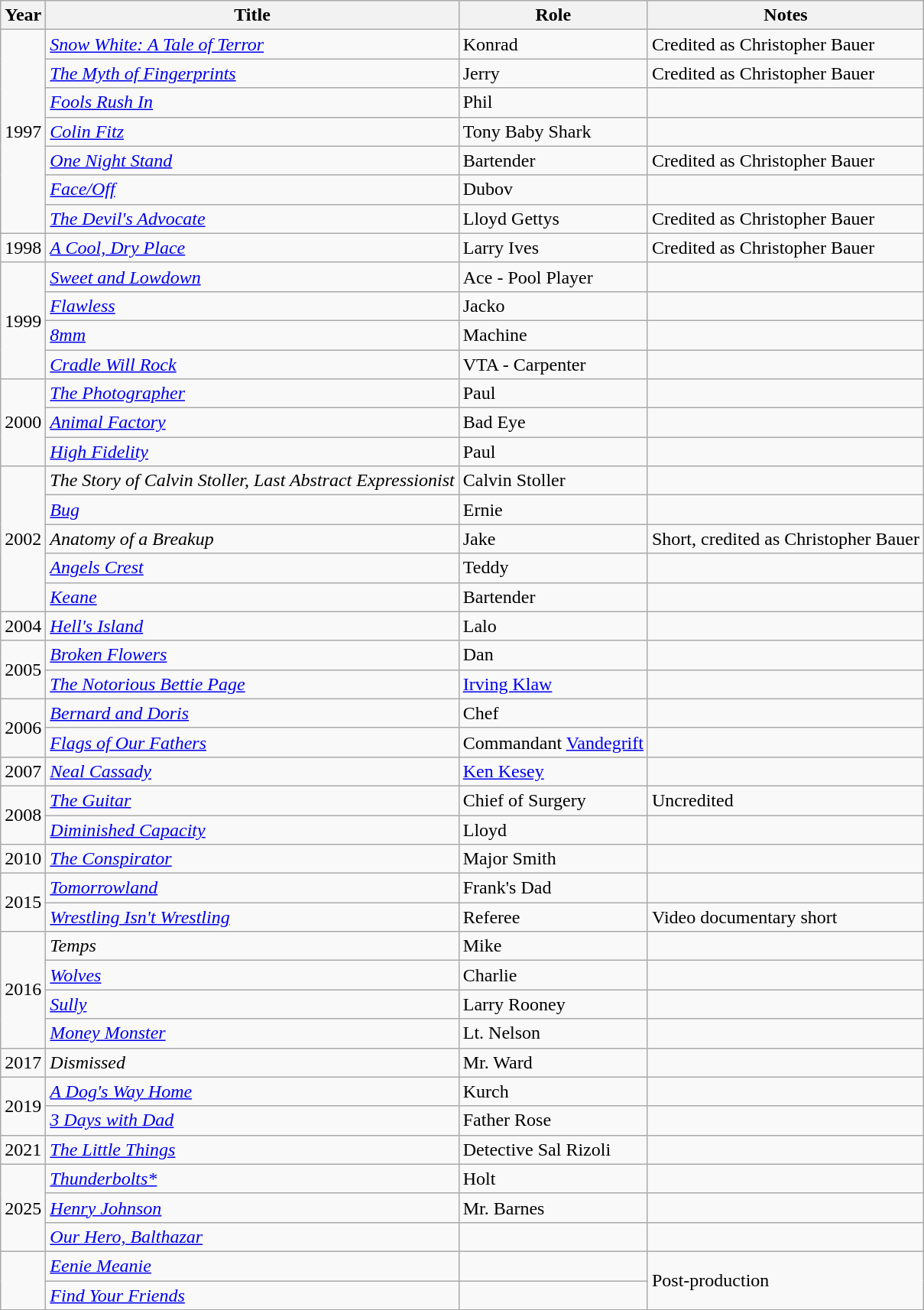<table class="wikitable sortable">
<tr>
<th>Year</th>
<th>Title</th>
<th>Role</th>
<th>Notes</th>
</tr>
<tr>
<td rowspan="7">1997</td>
<td><em><a href='#'>Snow White: A Tale of Terror</a></em></td>
<td>Konrad</td>
<td>Credited as Christopher Bauer</td>
</tr>
<tr>
<td><em><a href='#'>The Myth of Fingerprints</a></em></td>
<td>Jerry</td>
<td>Credited as Christopher Bauer</td>
</tr>
<tr>
<td><em><a href='#'>Fools Rush In</a></em></td>
<td>Phil</td>
<td></td>
</tr>
<tr>
<td><em><a href='#'>Colin Fitz</a></em></td>
<td>Tony Baby Shark</td>
<td></td>
</tr>
<tr>
<td><em><a href='#'>One Night Stand</a></em></td>
<td>Bartender</td>
<td>Credited as Christopher Bauer</td>
</tr>
<tr>
<td><em><a href='#'>Face/Off</a></em></td>
<td>Dubov</td>
<td></td>
</tr>
<tr>
<td><em><a href='#'>The Devil's Advocate</a></em></td>
<td>Lloyd Gettys</td>
<td>Credited as Christopher Bauer</td>
</tr>
<tr>
<td>1998</td>
<td><em><a href='#'>A Cool, Dry Place</a></em></td>
<td>Larry Ives</td>
<td>Credited as Christopher Bauer</td>
</tr>
<tr>
<td rowspan="4">1999</td>
<td><em><a href='#'>Sweet and Lowdown</a></em></td>
<td>Ace - Pool Player</td>
<td></td>
</tr>
<tr>
<td><em><a href='#'>Flawless</a></em></td>
<td>Jacko</td>
<td></td>
</tr>
<tr>
<td><em><a href='#'>8mm</a></em></td>
<td>Machine</td>
<td></td>
</tr>
<tr>
<td><em><a href='#'>Cradle Will Rock</a></em></td>
<td>VTA - Carpenter</td>
<td></td>
</tr>
<tr>
<td rowspan="3">2000</td>
<td><em><a href='#'>The Photographer</a></em></td>
<td>Paul</td>
<td></td>
</tr>
<tr>
<td><em><a href='#'>Animal Factory</a></em></td>
<td>Bad Eye</td>
<td></td>
</tr>
<tr>
<td><em><a href='#'>High Fidelity</a></em></td>
<td>Paul</td>
<td></td>
</tr>
<tr>
<td rowspan="5">2002</td>
<td><em>The Story of Calvin Stoller, Last Abstract Expressionist</em></td>
<td>Calvin Stoller</td>
<td></td>
</tr>
<tr>
<td><em><a href='#'>Bug</a></em></td>
<td>Ernie</td>
<td></td>
</tr>
<tr>
<td><em>Anatomy of a Breakup</em></td>
<td>Jake</td>
<td>Short, credited as Christopher Bauer</td>
</tr>
<tr>
<td><em><a href='#'>Angels Crest</a></em></td>
<td>Teddy</td>
<td></td>
</tr>
<tr>
<td><em><a href='#'>Keane</a></em></td>
<td>Bartender</td>
<td></td>
</tr>
<tr>
<td>2004</td>
<td><em><a href='#'>Hell's Island</a></em></td>
<td>Lalo</td>
<td></td>
</tr>
<tr>
<td rowspan="2">2005</td>
<td><em><a href='#'>Broken Flowers</a></em></td>
<td>Dan</td>
<td></td>
</tr>
<tr>
<td><em><a href='#'>The Notorious Bettie Page</a></em></td>
<td><a href='#'>Irving Klaw</a></td>
<td></td>
</tr>
<tr>
<td rowspan="2">2006</td>
<td><em><a href='#'>Bernard and Doris</a></em></td>
<td>Chef</td>
<td></td>
</tr>
<tr>
<td><em><a href='#'>Flags of Our Fathers</a></em></td>
<td>Commandant <a href='#'>Vandegrift</a></td>
<td></td>
</tr>
<tr>
<td>2007</td>
<td><em><a href='#'>Neal Cassady</a></em></td>
<td><a href='#'>Ken Kesey</a></td>
<td></td>
</tr>
<tr>
<td rowspan="2">2008</td>
<td><em><a href='#'>The Guitar</a></em></td>
<td>Chief of Surgery</td>
<td>Uncredited</td>
</tr>
<tr>
<td><em><a href='#'>Diminished Capacity</a></em></td>
<td>Lloyd</td>
<td></td>
</tr>
<tr>
<td>2010</td>
<td><em><a href='#'>The Conspirator</a></em></td>
<td>Major Smith</td>
<td></td>
</tr>
<tr>
<td rowspan="2">2015</td>
<td><em><a href='#'>Tomorrowland</a></em></td>
<td>Frank's Dad</td>
<td></td>
</tr>
<tr>
<td><em><a href='#'>Wrestling Isn't Wrestling</a></em></td>
<td>Referee</td>
<td>Video documentary short</td>
</tr>
<tr>
<td rowspan="4">2016</td>
<td><em>Temps</em></td>
<td>Mike</td>
<td></td>
</tr>
<tr>
<td><em><a href='#'>Wolves</a></em></td>
<td>Charlie</td>
<td></td>
</tr>
<tr>
<td><em><a href='#'>Sully</a></em></td>
<td>Larry Rooney</td>
<td></td>
</tr>
<tr>
<td><em><a href='#'>Money Monster</a></em></td>
<td>Lt. Nelson</td>
<td></td>
</tr>
<tr>
<td>2017</td>
<td><em>Dismissed</em></td>
<td>Mr. Ward</td>
<td></td>
</tr>
<tr>
<td rowspan="2">2019</td>
<td><em><a href='#'>A Dog's Way Home</a></em></td>
<td>Kurch</td>
<td></td>
</tr>
<tr>
<td><em><a href='#'>3 Days with Dad</a></em></td>
<td>Father Rose</td>
<td></td>
</tr>
<tr>
<td>2021</td>
<td><em><a href='#'>The Little Things</a></em></td>
<td>Detective Sal Rizoli</td>
<td></td>
</tr>
<tr>
<td rowspan="3">2025</td>
<td><em><a href='#'>Thunderbolts*</a></em></td>
<td>Holt</td>
<td></td>
</tr>
<tr>
<td><em><a href='#'>Henry Johnson</a></em></td>
<td>Mr. Barnes</td>
<td></td>
</tr>
<tr>
<td><em><a href='#'>Our Hero, Balthazar</a></em></td>
<td></td>
<td></td>
</tr>
<tr>
<td rowspan="2"></td>
<td><em><a href='#'>Eenie Meanie</a></em></td>
<td></td>
<td rowspan="2">Post-production</td>
</tr>
<tr>
<td><em><a href='#'>Find Your Friends</a></em></td>
<td></td>
</tr>
</table>
